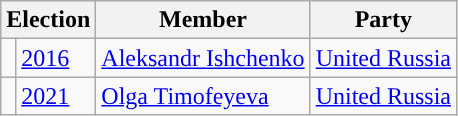<table class="wikitable">
<tr>
<th colspan="2">Election</th>
<th>Member</th>
<th>Party</th>
</tr>
<tr>
<td style="background-color: "></td>
<td><a href='#'>2016</a></td>
<td><a href='#'>Aleksandr Ishchenko</a></td>
<td><a href='#'>United Russia</a></td>
</tr>
<tr>
<td style="background-color: "></td>
<td><a href='#'>2021</a></td>
<td><a href='#'>Olga Timofeyeva</a></td>
<td><a href='#'>United Russia</a></td>
</tr>
</table>
